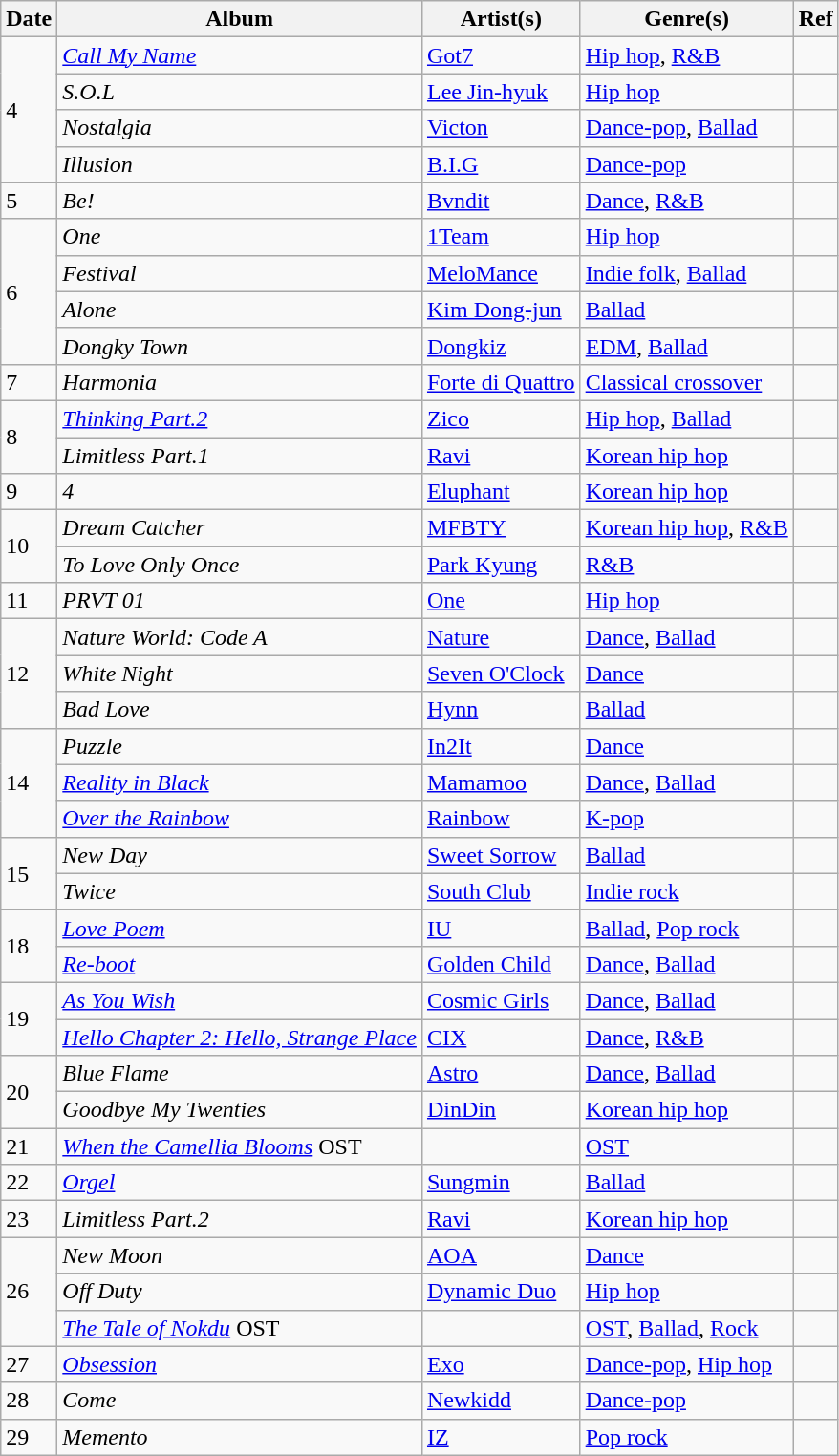<table class="wikitable">
<tr>
<th>Date</th>
<th>Album</th>
<th>Artist(s)</th>
<th>Genre(s)</th>
<th>Ref</th>
</tr>
<tr>
<td rowspan="4">4</td>
<td><em><a href='#'>Call My Name</a></em></td>
<td><a href='#'>Got7</a></td>
<td><a href='#'>Hip hop</a>, <a href='#'>R&B</a></td>
<td></td>
</tr>
<tr>
<td><em>S.O.L</em></td>
<td><a href='#'>Lee Jin-hyuk</a></td>
<td><a href='#'>Hip hop</a></td>
<td></td>
</tr>
<tr>
<td><em>Nostalgia</em></td>
<td><a href='#'>Victon</a></td>
<td><a href='#'>Dance-pop</a>, <a href='#'>Ballad</a></td>
<td></td>
</tr>
<tr>
<td><em>Illusion</em></td>
<td><a href='#'>B.I.G</a></td>
<td><a href='#'>Dance-pop</a></td>
<td></td>
</tr>
<tr>
<td>5</td>
<td><em>Be!</em></td>
<td><a href='#'>Bvndit</a></td>
<td><a href='#'>Dance</a>, <a href='#'>R&B</a></td>
<td></td>
</tr>
<tr>
<td rowspan="4">6</td>
<td><em>One</em></td>
<td><a href='#'>1Team</a></td>
<td><a href='#'>Hip hop</a></td>
<td></td>
</tr>
<tr>
<td><em>Festival</em></td>
<td><a href='#'>MeloMance</a></td>
<td><a href='#'>Indie folk</a>, <a href='#'>Ballad</a></td>
<td></td>
</tr>
<tr>
<td><em>Alone</em></td>
<td><a href='#'>Kim Dong-jun</a></td>
<td><a href='#'>Ballad</a></td>
<td></td>
</tr>
<tr>
<td><em>Dongky Town</em></td>
<td><a href='#'>Dongkiz</a></td>
<td><a href='#'>EDM</a>, <a href='#'>Ballad</a></td>
<td></td>
</tr>
<tr>
<td>7</td>
<td><em>Harmonia</em></td>
<td><a href='#'>Forte di Quattro</a></td>
<td><a href='#'>Classical crossover</a></td>
<td></td>
</tr>
<tr>
<td rowspan="2">8</td>
<td><em><a href='#'>Thinking Part.2</a></em></td>
<td><a href='#'>Zico</a></td>
<td><a href='#'>Hip hop</a>, <a href='#'>Ballad</a></td>
<td></td>
</tr>
<tr>
<td><em>Limitless Part.1</em></td>
<td><a href='#'>Ravi</a></td>
<td><a href='#'>Korean hip hop</a></td>
<td></td>
</tr>
<tr>
<td>9</td>
<td><em>4</em></td>
<td><a href='#'>Eluphant</a></td>
<td><a href='#'>Korean hip hop</a></td>
<td></td>
</tr>
<tr>
<td rowspan="2">10</td>
<td><em>Dream Catcher</em></td>
<td><a href='#'>MFBTY</a></td>
<td><a href='#'>Korean hip hop</a>, <a href='#'>R&B</a></td>
<td></td>
</tr>
<tr>
<td><em>To Love Only Once</em></td>
<td><a href='#'>Park Kyung</a></td>
<td><a href='#'>R&B</a></td>
<td></td>
</tr>
<tr>
<td>11</td>
<td><em>PRVT 01</em></td>
<td><a href='#'>One</a></td>
<td><a href='#'>Hip hop</a></td>
<td></td>
</tr>
<tr>
<td rowspan="3">12</td>
<td><em>Nature World: Code A</em></td>
<td><a href='#'>Nature</a></td>
<td><a href='#'>Dance</a>, <a href='#'>Ballad</a></td>
<td></td>
</tr>
<tr>
<td><em>White Night</em></td>
<td><a href='#'>Seven O'Clock</a></td>
<td><a href='#'>Dance</a></td>
<td></td>
</tr>
<tr>
<td><em>Bad Love</em></td>
<td><a href='#'>Hynn</a></td>
<td><a href='#'>Ballad</a></td>
<td></td>
</tr>
<tr>
<td rowspan="3">14</td>
<td><em>Puzzle</em></td>
<td><a href='#'>In2It</a></td>
<td><a href='#'>Dance</a></td>
<td></td>
</tr>
<tr>
<td><em><a href='#'>Reality in Black</a></em></td>
<td><a href='#'>Mamamoo</a></td>
<td><a href='#'>Dance</a>, <a href='#'>Ballad</a></td>
<td></td>
</tr>
<tr>
<td><em><a href='#'>Over the Rainbow</a></em></td>
<td><a href='#'>Rainbow</a></td>
<td><a href='#'>K-pop</a></td>
<td></td>
</tr>
<tr>
<td rowspan="2">15</td>
<td><em>New Day</em></td>
<td><a href='#'>Sweet Sorrow</a></td>
<td><a href='#'>Ballad</a></td>
<td></td>
</tr>
<tr>
<td><em>Twice</em></td>
<td><a href='#'>South Club</a></td>
<td><a href='#'>Indie rock</a></td>
<td></td>
</tr>
<tr>
<td rowspan="2">18</td>
<td><em><a href='#'>Love Poem</a></em></td>
<td><a href='#'>IU</a></td>
<td><a href='#'>Ballad</a>, <a href='#'>Pop rock</a></td>
<td></td>
</tr>
<tr>
<td><em><a href='#'>Re-boot</a></em></td>
<td><a href='#'>Golden Child</a></td>
<td><a href='#'>Dance</a>, <a href='#'>Ballad</a></td>
<td></td>
</tr>
<tr>
<td rowspan="2">19</td>
<td><em><a href='#'>As You Wish</a></em></td>
<td><a href='#'>Cosmic Girls</a></td>
<td><a href='#'>Dance</a>, <a href='#'>Ballad</a></td>
<td></td>
</tr>
<tr>
<td><em><a href='#'>Hello Chapter 2: Hello, Strange Place</a></em></td>
<td><a href='#'>CIX</a></td>
<td><a href='#'>Dance</a>, <a href='#'>R&B</a></td>
<td></td>
</tr>
<tr>
<td rowspan="2">20</td>
<td><em>Blue Flame</em></td>
<td><a href='#'>Astro</a></td>
<td><a href='#'>Dance</a>, <a href='#'>Ballad</a></td>
<td></td>
</tr>
<tr>
<td><em>Goodbye My Twenties</em></td>
<td><a href='#'>DinDin</a></td>
<td><a href='#'>Korean hip hop</a></td>
<td></td>
</tr>
<tr>
<td>21</td>
<td><em><a href='#'>When the Camellia Blooms</a></em> OST</td>
<td></td>
<td><a href='#'>OST</a></td>
<td></td>
</tr>
<tr>
<td>22</td>
<td><em><a href='#'>Orgel</a></em></td>
<td><a href='#'>Sungmin</a></td>
<td><a href='#'>Ballad</a></td>
<td></td>
</tr>
<tr>
<td>23</td>
<td><em>Limitless Part.2</em></td>
<td><a href='#'>Ravi</a></td>
<td><a href='#'>Korean hip hop</a></td>
<td></td>
</tr>
<tr>
<td rowspan="3">26</td>
<td><em>New Moon</em></td>
<td><a href='#'>AOA</a></td>
<td><a href='#'>Dance</a></td>
<td></td>
</tr>
<tr>
<td><em>Off Duty</em></td>
<td><a href='#'>Dynamic Duo</a></td>
<td><a href='#'>Hip hop</a></td>
<td></td>
</tr>
<tr>
<td><em><a href='#'>The Tale of Nokdu</a></em> OST</td>
<td></td>
<td><a href='#'>OST</a>, <a href='#'>Ballad</a>, <a href='#'>Rock</a></td>
<td></td>
</tr>
<tr>
<td>27</td>
<td><em><a href='#'>Obsession</a></em></td>
<td><a href='#'>Exo</a></td>
<td><a href='#'>Dance-pop</a>, <a href='#'>Hip hop</a></td>
<td></td>
</tr>
<tr>
<td>28</td>
<td><em>Come</em></td>
<td><a href='#'>Newkidd</a></td>
<td><a href='#'>Dance-pop</a></td>
<td></td>
</tr>
<tr>
<td>29</td>
<td><em>Memento</em></td>
<td><a href='#'>IZ</a></td>
<td><a href='#'>Pop rock</a></td>
<td></td>
</tr>
</table>
